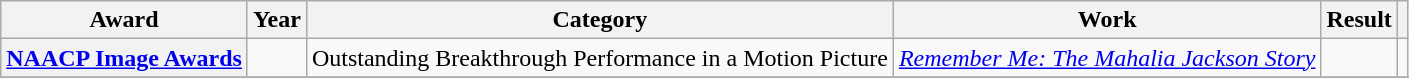<table class="wikitable sortable plainrowheaders">
<tr>
<th scope="col">Award</th>
<th scope="col">Year</th>
<th scope="col">Category</th>
<th scope="col">Work</th>
<th scope="col">Result</th>
<th scope="col" class="unsortable"></th>
</tr>
<tr>
<th scope="row" rowspan="1"><a href='#'>NAACP Image Awards</a></th>
<td></td>
<td>Outstanding Breakthrough Performance in a Motion Picture</td>
<td><em><a href='#'>Remember Me: The Mahalia Jackson Story</a></em></td>
<td></td>
<td></td>
</tr>
<tr>
</tr>
</table>
